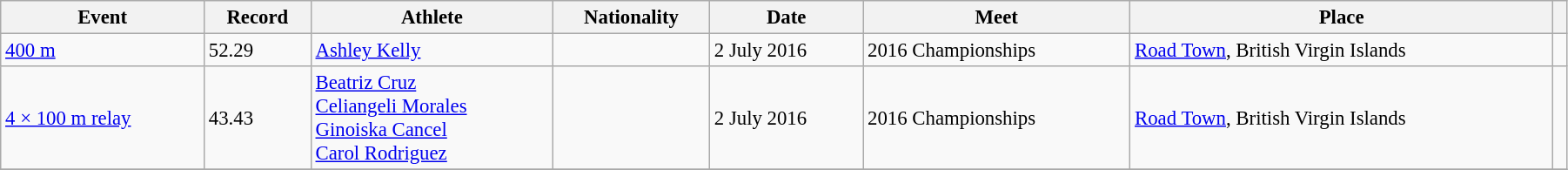<table class="wikitable" style="font-size:95%; width: 95%;">
<tr>
<th>Event</th>
<th>Record</th>
<th>Athlete</th>
<th>Nationality</th>
<th>Date</th>
<th>Meet</th>
<th>Place</th>
<th></th>
</tr>
<tr>
<td><a href='#'>400 m</a></td>
<td>52.29</td>
<td><a href='#'>Ashley Kelly</a></td>
<td></td>
<td>2 July 2016</td>
<td>2016 Championships</td>
<td><a href='#'>Road Town</a>, British Virgin Islands</td>
<td></td>
</tr>
<tr>
<td><a href='#'>4 × 100 m relay</a></td>
<td>43.43</td>
<td><a href='#'>Beatriz Cruz</a><br><a href='#'>Celiangeli Morales</a><br><a href='#'>Ginoiska Cancel</a><br><a href='#'>Carol Rodriguez</a></td>
<td></td>
<td>2 July 2016</td>
<td>2016 Championships</td>
<td><a href='#'>Road Town</a>, British Virgin Islands</td>
<td></td>
</tr>
<tr>
</tr>
</table>
